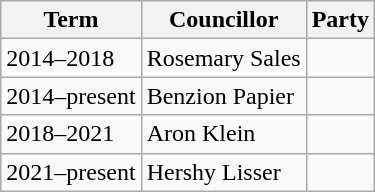<table class="wikitable">
<tr>
<th>Term</th>
<th>Councillor</th>
<th colspan=2>Party</th>
</tr>
<tr>
<td>2014–2018</td>
<td>Rosemary Sales</td>
<td></td>
</tr>
<tr>
<td>2014–present</td>
<td>Benzion Papier</td>
<td></td>
</tr>
<tr>
<td>2018–2021</td>
<td>Aron Klein</td>
<td></td>
</tr>
<tr>
<td>2021–present</td>
<td>Hershy Lisser</td>
<td></td>
</tr>
</table>
